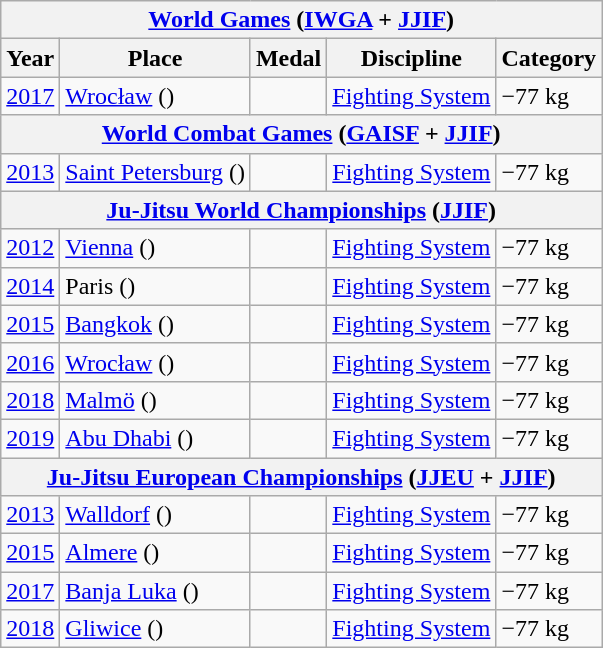<table class="wikitable">
<tr>
<th colspan=5><a href='#'>World Games</a> (<a href='#'>IWGA</a> + <a href='#'>JJIF</a>)</th>
</tr>
<tr>
<th>Year</th>
<th>Place</th>
<th>Medal</th>
<th>Discipline</th>
<th>Category</th>
</tr>
<tr>
<td><a href='#'>2017</a></td>
<td><a href='#'>Wrocław</a> ()</td>
<td></td>
<td><a href='#'>Fighting System</a></td>
<td>−77 kg</td>
</tr>
<tr>
<th colspan=5><a href='#'>World Combat Games</a> (<a href='#'>GAISF</a> + <a href='#'>JJIF</a>)</th>
</tr>
<tr>
<td><a href='#'>2013</a></td>
<td><a href='#'>Saint Petersburg</a> ()</td>
<td></td>
<td><a href='#'>Fighting System</a></td>
<td>−77 kg</td>
</tr>
<tr>
<th colspan=5><a href='#'>Ju-Jitsu World Championships</a> (<a href='#'>JJIF</a>)</th>
</tr>
<tr>
<td><a href='#'>2012</a></td>
<td><a href='#'>Vienna</a> ()</td>
<td></td>
<td><a href='#'>Fighting System</a></td>
<td>−77 kg</td>
</tr>
<tr>
<td><a href='#'>2014</a></td>
<td>Paris ()</td>
<td></td>
<td><a href='#'>Fighting System</a></td>
<td>−77 kg</td>
</tr>
<tr>
<td><a href='#'>2015</a></td>
<td><a href='#'>Bangkok</a> ()</td>
<td></td>
<td><a href='#'>Fighting System</a></td>
<td>−77 kg</td>
</tr>
<tr>
<td><a href='#'>2016</a></td>
<td><a href='#'>Wrocław</a> ()</td>
<td></td>
<td><a href='#'>Fighting System</a></td>
<td>−77 kg</td>
</tr>
<tr>
<td><a href='#'>2018</a></td>
<td><a href='#'>Malmö</a> ()</td>
<td></td>
<td><a href='#'>Fighting System</a></td>
<td>−77 kg</td>
</tr>
<tr>
<td><a href='#'>2019</a></td>
<td><a href='#'>Abu Dhabi</a> ()</td>
<td></td>
<td><a href='#'>Fighting System</a></td>
<td>−77 kg</td>
</tr>
<tr>
<th colspan=5><a href='#'>Ju-Jitsu European Championships</a> (<a href='#'>JJEU</a> + <a href='#'>JJIF</a>)</th>
</tr>
<tr>
<td><a href='#'>2013</a></td>
<td><a href='#'>Walldorf</a> ()</td>
<td></td>
<td><a href='#'>Fighting System</a></td>
<td>−77 kg</td>
</tr>
<tr>
<td><a href='#'>2015</a></td>
<td><a href='#'>Almere</a> ()</td>
<td></td>
<td><a href='#'>Fighting System</a></td>
<td>−77 kg</td>
</tr>
<tr>
<td><a href='#'>2017</a></td>
<td><a href='#'>Banja Luka</a> ()</td>
<td></td>
<td><a href='#'>Fighting System</a></td>
<td>−77 kg</td>
</tr>
<tr>
<td><a href='#'>2018</a></td>
<td><a href='#'>Gliwice</a> ()</td>
<td></td>
<td><a href='#'>Fighting System</a></td>
<td>−77 kg</td>
</tr>
</table>
